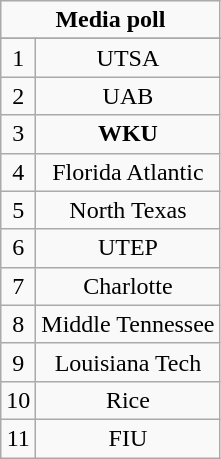<table class="wikitable" style="display: inline-table;">
<tr>
<td align="center" Colspan="3"><strong>Media poll</strong></td>
</tr>
<tr align="center">
</tr>
<tr align="center">
<td>1</td>
<td>UTSA</td>
</tr>
<tr align="center">
<td>2</td>
<td>UAB</td>
</tr>
<tr align="center">
<td>3</td>
<td><strong>WKU</strong></td>
</tr>
<tr align="center">
<td>4</td>
<td>Florida Atlantic</td>
</tr>
<tr align="center">
<td>5</td>
<td>North Texas</td>
</tr>
<tr align="center">
<td>6</td>
<td>UTEP</td>
</tr>
<tr align="center">
<td>7</td>
<td>Charlotte</td>
</tr>
<tr align="center">
<td>8</td>
<td>Middle Tennessee</td>
</tr>
<tr align="center">
<td>9</td>
<td>Louisiana Tech</td>
</tr>
<tr align="center">
<td>10</td>
<td>Rice</td>
</tr>
<tr align="center">
<td>11</td>
<td>FIU</td>
</tr>
</table>
